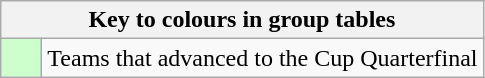<table class="wikitable" style="text-align: center;">
<tr>
<th colspan=2>Key to colours in group tables</th>
</tr>
<tr>
<td style="background:#cfc; width:20px;"></td>
<td align=left>Teams that advanced to the Cup Quarterfinal</td>
</tr>
</table>
